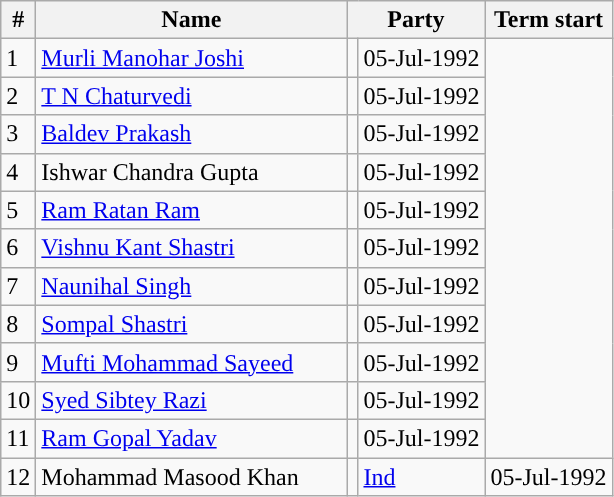<table class="wikitable">
<tr>
<th>#</th>
<th style="width:200px">Name</th>
<th colspan="2">Party</th>
<th>Term start</th>
</tr>
<tr>
<td>1</td>
<td><a href='#'>Murli Manohar Joshi</a></td>
<td></td>
<td>05-Jul-1992</td>
</tr>
<tr>
<td>2</td>
<td><a href='#'>T N Chaturvedi</a></td>
<td></td>
<td>05-Jul-1992</td>
</tr>
<tr>
<td>3</td>
<td><a href='#'>Baldev Prakash</a></td>
<td></td>
<td>05-Jul-1992</td>
</tr>
<tr>
<td>4</td>
<td>Ishwar Chandra Gupta</td>
<td></td>
<td>05-Jul-1992</td>
</tr>
<tr>
<td>5</td>
<td><a href='#'>Ram Ratan Ram</a></td>
<td></td>
<td>05-Jul-1992</td>
</tr>
<tr>
<td>6</td>
<td><a href='#'>Vishnu Kant Shastri</a></td>
<td></td>
<td>05-Jul-1992</td>
</tr>
<tr>
<td>7</td>
<td><a href='#'>Naunihal Singh</a></td>
<td></td>
<td>05-Jul-1992</td>
</tr>
<tr>
<td>8</td>
<td><a href='#'>Sompal Shastri</a></td>
<td></td>
<td>05-Jul-1992</td>
</tr>
<tr>
<td>9</td>
<td><a href='#'>Mufti Mohammad Sayeed</a></td>
<td></td>
<td>05-Jul-1992</td>
</tr>
<tr>
<td>10</td>
<td><a href='#'>Syed Sibtey Razi</a></td>
<td></td>
<td>05-Jul-1992</td>
</tr>
<tr>
<td>11</td>
<td><a href='#'>Ram Gopal Yadav</a></td>
<td></td>
<td>05-Jul-1992</td>
</tr>
<tr>
<td>12</td>
<td>Mohammad Masood Khan</td>
<td style="background-color: "></td>
<td><a href='#'>Ind</a></td>
<td>05-Jul-1992</td>
</tr>
</table>
